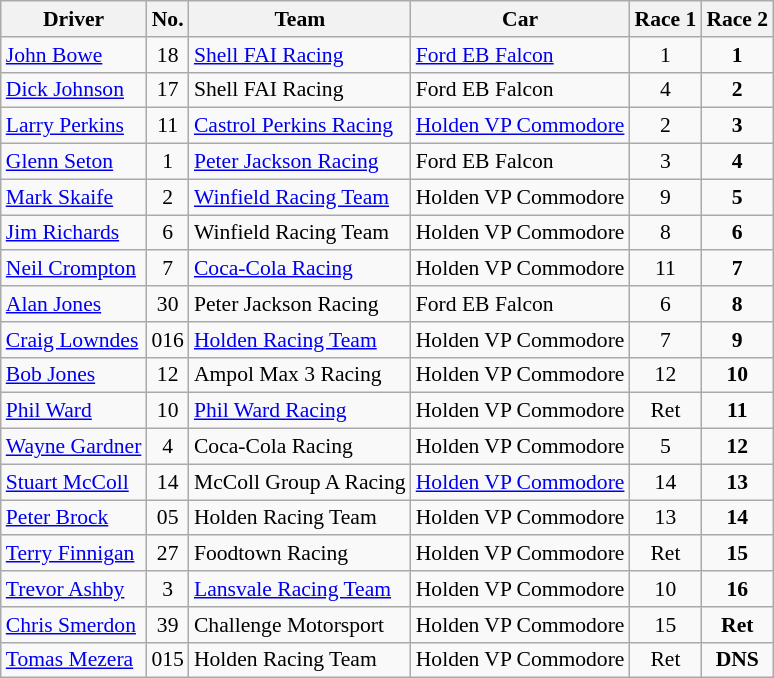<table class="wikitable" style="font-size: 90%">
<tr>
<th>Driver</th>
<th>No.</th>
<th>Team</th>
<th>Car</th>
<th>Race 1</th>
<th>Race 2</th>
</tr>
<tr>
<td> <a href='#'>John Bowe</a></td>
<td align="center">18</td>
<td><a href='#'>Shell FAI Racing</a></td>
<td><a href='#'>Ford EB Falcon</a></td>
<td align="center">1</td>
<td align="center"><strong>1</strong></td>
</tr>
<tr>
<td> <a href='#'>Dick Johnson</a></td>
<td align="center">17</td>
<td>Shell FAI Racing</td>
<td>Ford EB Falcon</td>
<td align="center">4</td>
<td align="center"><strong>2</strong></td>
</tr>
<tr>
<td> <a href='#'>Larry Perkins</a></td>
<td align="center">11</td>
<td><a href='#'>Castrol Perkins Racing</a></td>
<td><a href='#'>Holden VP Commodore</a></td>
<td align="center">2</td>
<td align="center"><strong>3</strong></td>
</tr>
<tr>
<td> <a href='#'>Glenn Seton</a></td>
<td align="center">1</td>
<td><a href='#'>Peter Jackson Racing</a></td>
<td>Ford EB Falcon</td>
<td align="center">3</td>
<td align="center"><strong>4</strong></td>
</tr>
<tr>
<td> <a href='#'>Mark Skaife</a></td>
<td align="center">2</td>
<td><a href='#'>Winfield Racing Team</a></td>
<td>Holden VP Commodore</td>
<td align="center">9</td>
<td align="center"><strong>5</strong></td>
</tr>
<tr>
<td> <a href='#'>Jim Richards</a></td>
<td align="center">6</td>
<td>Winfield Racing Team</td>
<td>Holden VP Commodore</td>
<td align="center">8</td>
<td align="center"><strong>6</strong></td>
</tr>
<tr>
<td> <a href='#'>Neil Crompton</a></td>
<td align="center">7</td>
<td><a href='#'>Coca-Cola Racing</a></td>
<td>Holden VP Commodore</td>
<td align="center">11</td>
<td align="center"><strong>7</strong></td>
</tr>
<tr>
<td> <a href='#'>Alan Jones</a></td>
<td align="center">30</td>
<td>Peter Jackson Racing</td>
<td>Ford EB Falcon</td>
<td align="center">6</td>
<td align="center"><strong>8</strong></td>
</tr>
<tr>
<td> <a href='#'>Craig Lowndes</a></td>
<td align="center">016</td>
<td><a href='#'>Holden Racing Team</a></td>
<td>Holden VP Commodore</td>
<td align="center">7</td>
<td align="center"><strong>9</strong></td>
</tr>
<tr>
<td> <a href='#'>Bob Jones</a></td>
<td align="center">12</td>
<td>Ampol Max 3 Racing</td>
<td>Holden VP Commodore</td>
<td align="center">12</td>
<td align="center"><strong>10</strong></td>
</tr>
<tr>
<td> <a href='#'>Phil Ward</a></td>
<td align="center">10</td>
<td><a href='#'>Phil Ward Racing</a></td>
<td>Holden VP Commodore</td>
<td align="center">Ret</td>
<td align="center"><strong>11</strong></td>
</tr>
<tr>
<td> <a href='#'>Wayne Gardner</a></td>
<td align="center">4</td>
<td>Coca-Cola Racing</td>
<td>Holden VP Commodore</td>
<td align="center">5</td>
<td align="center"><strong>12</strong></td>
</tr>
<tr>
<td> <a href='#'>Stuart McColl</a></td>
<td align="center">14</td>
<td>McColl Group A Racing</td>
<td><a href='#'>Holden VP Commodore</a></td>
<td align="center">14</td>
<td align="center"><strong>13</strong></td>
</tr>
<tr>
<td> <a href='#'>Peter Brock</a></td>
<td align="center">05</td>
<td>Holden Racing Team</td>
<td>Holden VP Commodore</td>
<td align="center">13</td>
<td align="center"><strong>14</strong></td>
</tr>
<tr>
<td> <a href='#'>Terry Finnigan</a></td>
<td align="center">27</td>
<td>Foodtown Racing</td>
<td>Holden VP Commodore</td>
<td align="center">Ret</td>
<td align="center"><strong>15</strong></td>
</tr>
<tr>
<td> <a href='#'>Trevor Ashby</a></td>
<td align="center">3</td>
<td><a href='#'>Lansvale Racing Team</a></td>
<td>Holden VP Commodore</td>
<td align="center">10</td>
<td align="center"><strong>16</strong></td>
</tr>
<tr>
<td> <a href='#'>Chris Smerdon</a></td>
<td align="center">39</td>
<td>Challenge Motorsport</td>
<td>Holden VP Commodore</td>
<td align="center">15</td>
<td align="center"><strong>Ret</strong></td>
</tr>
<tr>
<td> <a href='#'>Tomas Mezera</a></td>
<td align="center">015</td>
<td>Holden Racing Team</td>
<td>Holden VP Commodore</td>
<td align="center">Ret</td>
<td align="center"><strong>DNS</strong></td>
</tr>
</table>
